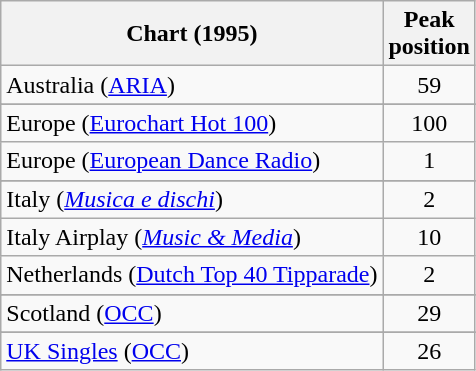<table class="wikitable sortable">
<tr>
<th>Chart (1995)</th>
<th>Peak<br>position</th>
</tr>
<tr>
<td>Australia (<a href='#'>ARIA</a>)</td>
<td align="center">59</td>
</tr>
<tr>
</tr>
<tr>
<td>Europe (<a href='#'>Eurochart Hot 100</a>)</td>
<td align="center">100</td>
</tr>
<tr>
<td>Europe (<a href='#'>European Dance Radio</a>)</td>
<td align="center">1</td>
</tr>
<tr>
</tr>
<tr>
</tr>
<tr>
<td>Italy (<em><a href='#'>Musica e dischi</a></em>)</td>
<td align="center">2</td>
</tr>
<tr>
<td>Italy Airplay (<em><a href='#'>Music & Media</a></em>)</td>
<td align="center">10</td>
</tr>
<tr>
<td>Netherlands (<a href='#'>Dutch Top 40 Tipparade</a>)</td>
<td align="center">2</td>
</tr>
<tr>
</tr>
<tr>
<td>Scotland (<a href='#'>OCC</a>)</td>
<td align="center">29</td>
</tr>
<tr>
</tr>
<tr>
<td><a href='#'>UK Singles</a> (<a href='#'>OCC</a>)</td>
<td align="center">26</td>
</tr>
</table>
